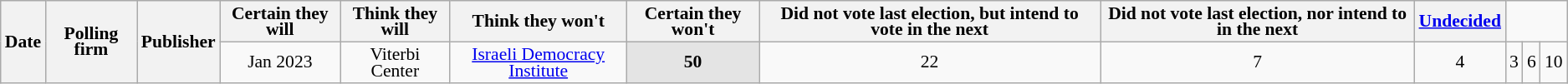<table class="wikitable sortable" style="text-align:center; font-size:90%; line-height:13px">
<tr>
<th rowspan=2>Date</th>
<th rowspan=2>Polling firm</th>
<th rowspan=2>Publisher</th>
<th>Certain they will</th>
<th>Think they will</th>
<th>Think they won't</th>
<th>Certain they won't</th>
<th>Did not vote last election, but intend to vote in the next</th>
<th>Did not vote last election, nor intend to in the next</th>
<th><a href='#'>Undecided</a></th>
</tr>
<tr>
<td data-sort-value=2023-01>Jan 2023</td>
<td>Viterbi Center</td>
<td><a href='#'>Israeli Democracy Institute</a></td>
<td style=background:#E4E4E4><strong>50</strong></td>
<td>22</td>
<td>7</td>
<td>4</td>
<td>3</td>
<td>6</td>
<td>10</td>
</tr>
</table>
